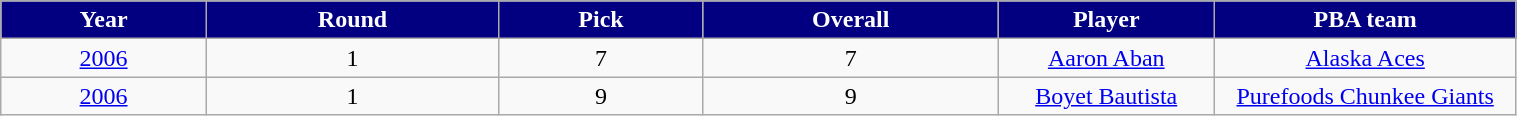<table class="wikitable" style="text-align: left" width="80%">
<tr>
<th style="color: white; background-color: #020080; width:180px">Year</th>
<th style="color: white; background-color: #020080; width:260px">Round</th>
<th style="color: white; background-color: #020080; width:180px">Pick</th>
<th style="color: white; background-color: #020080; width:260px">Overall</th>
<th style="color: white; background-color: #020080; width:180px">Player</th>
<th style="color: white; background-color: #020080; width:260px">PBA team</th>
</tr>
<tr>
<td style="text-align:center;"><a href='#'>2006</a></td>
<td style="text-align:center;">1</td>
<td style="text-align:center;">7</td>
<td style="text-align:center;">7</td>
<td style="text-align:center;"><a href='#'>Aaron Aban</a></td>
<td style="text-align:center;"><a href='#'>Alaska Aces</a></td>
</tr>
<tr>
<td style="text-align:center;"><a href='#'>2006</a></td>
<td style="text-align:center;">1</td>
<td style="text-align:center;">9</td>
<td style="text-align:center;">9</td>
<td style="text-align:center;"><a href='#'>Boyet Bautista</a></td>
<td style="text-align:center;"><a href='#'>Purefoods Chunkee Giants</a></td>
</tr>
</table>
